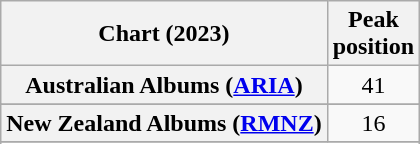<table class="wikitable sortable plainrowheaders" style="text-align:center">
<tr>
<th scope="col">Chart (2023)</th>
<th scope="col">Peak<br>position</th>
</tr>
<tr>
<th scope="row">Australian Albums (<a href='#'>ARIA</a>)</th>
<td>41</td>
</tr>
<tr>
</tr>
<tr>
</tr>
<tr>
</tr>
<tr>
</tr>
<tr>
</tr>
<tr>
</tr>
<tr>
</tr>
<tr>
</tr>
<tr>
</tr>
<tr>
<th scope="row">New Zealand Albums (<a href='#'>RMNZ</a>)</th>
<td>16</td>
</tr>
<tr>
</tr>
<tr>
</tr>
<tr>
</tr>
<tr>
</tr>
<tr>
</tr>
</table>
